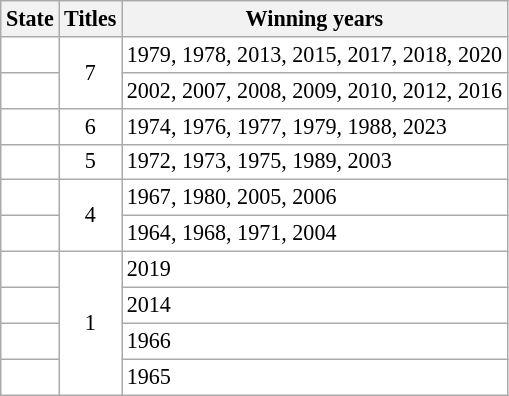<table class="wikitable sortable" style="margin: 1em 1em 1em 0; background: #FFFFFF; border: 1px #aaa solid; border-collapse: collapse; font-size: 92%;">
<tr>
<th>State</th>
<th>Titles</th>
<th>Winning years</th>
</tr>
<tr>
<td></td>
<td rowspan="2" align="center">7</td>
<td>1979, 1978, 2013, 2015, 2017, 2018, 2020</td>
</tr>
<tr>
<td></td>
<td>2002, 2007, 2008, 2009, 2010, 2012, 2016</td>
</tr>
<tr>
<td></td>
<td rowspan="1" align="center">6</td>
<td>1974, 1976, 1977, 1979, 1988, 2023</td>
</tr>
<tr>
<td></td>
<td align="center">5</td>
<td>1972, 1973, 1975, 1989, 2003</td>
</tr>
<tr>
<td></td>
<td rowspan="2" align="center">4</td>
<td>1967, 1980, 2005, 2006</td>
</tr>
<tr>
<td></td>
<td>1964, 1968, 1971, 2004</td>
</tr>
<tr>
<td></td>
<td rowspan="4" align="center">1</td>
<td>2019</td>
</tr>
<tr>
<td></td>
<td>2014</td>
</tr>
<tr>
<td></td>
<td>1966</td>
</tr>
<tr>
<td></td>
<td>1965</td>
</tr>
</table>
